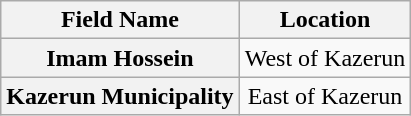<table class="wikitable" style="text-align: center;">
<tr>
<th rowspan=1>Field Name</th>
<th rowspan=1>Location</th>
</tr>
<tr>
<th>Imam Hossein</th>
<td>West of Kazerun</td>
</tr>
<tr>
<th>Kazerun Municipality</th>
<td>East of Kazerun</td>
</tr>
</table>
